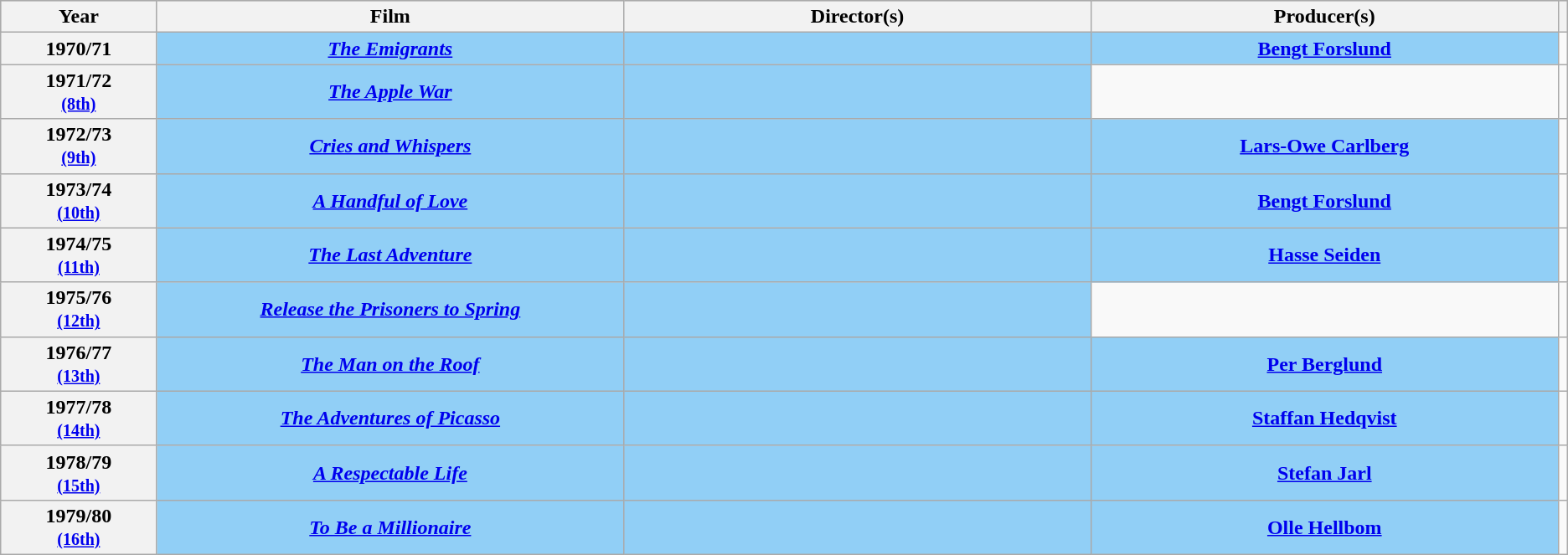<table class="wikitable" style="text-align:center;">
<tr style="background:#bebebe;">
<th style="width:10%;">Year</th>
<th style="width:30%;">Film</th>
<th style="width:30%;">Director(s)</th>
<th style="width:30%;">Producer(s)</th>
<th scope="col" style="width:2%;" class="unsortable"></th>
</tr>
<tr>
<th scope="row" rowspan=1 style="text-align:center"><strong>1970/71</strong></th>
<td style="background:#91CFF6"><strong><em><a href='#'>The Emigrants</a></em></strong></td>
<td style="background:#91CFF6"><strong></strong></td>
<td style="background:#91CFF6"><strong><a href='#'>Bengt Forslund</a></strong></td>
<td></td>
</tr>
<tr>
<th scope="row" rowspan=1 style="text-align:center"><strong>1971/72</strong><br><small><a href='#'>(8th)</a></small></th>
<td style="background:#91CFF6"><strong><em><a href='#'>The Apple War</a></em></strong></td>
<td style="background:#91CFF6"><strong></strong></td>
<td></td>
<td></td>
</tr>
<tr>
<th scope="row" rowspan=1 style="text-align:center"><strong>1972/73</strong><br><small><a href='#'>(9th)</a></small></th>
<td style="background:#91CFF6"><strong><em><a href='#'>Cries and Whispers</a></em></strong></td>
<td style="background:#91CFF6"><strong></strong></td>
<td style="background:#91CFF6"><strong><a href='#'>Lars-Owe Carlberg</a></strong></td>
<td></td>
</tr>
<tr>
<th scope="row" rowspan=1 style="text-align:center"><strong>1973/74</strong><br><small><a href='#'>(10th)</a></small></th>
<td style="background:#91CFF6"><strong><em><a href='#'>A Handful of Love</a></em></strong></td>
<td style="background:#91CFF6"><strong></strong></td>
<td style="background:#91CFF6"><strong><a href='#'>Bengt Forslund</a></strong></td>
<td></td>
</tr>
<tr>
<th scope="row" rowspan=1 style="text-align:center"><strong>1974/75</strong><br><small><a href='#'>(11th)</a></small></th>
<td style="background:#91CFF6"><strong><em><a href='#'>The Last Adventure</a></em></strong></td>
<td style="background:#91CFF6"><strong></strong></td>
<td style="background:#91CFF6"><strong><a href='#'>Hasse Seiden</a></strong></td>
<td></td>
</tr>
<tr>
<th scope="row" rowspan=1 style="text-align:center"><strong>1975/76</strong><br><small><a href='#'>(12th)</a></small></th>
<td style="background:#91CFF6"><strong><em><a href='#'>Release the Prisoners to Spring</a></em></strong></td>
<td style="background:#91CFF6"><strong></strong></td>
<td></td>
<td></td>
</tr>
<tr>
<th scope="row" rowspan=1 style="text-align:center"><strong>1976/77</strong><br><small><a href='#'>(13th)</a></small></th>
<td style="background:#91CFF6"><strong><em><a href='#'>The Man on the Roof</a></em></strong></td>
<td style="background:#91CFF6"><strong></strong></td>
<td style="background:#91CFF6"><strong><a href='#'>Per Berglund</a></strong></td>
<td></td>
</tr>
<tr>
<th scope="row" rowspan=1 style="text-align:center"><strong>1977/78</strong><br><small><a href='#'>(14th)</a></small></th>
<td style="background:#91CFF6"><strong><em><a href='#'>The Adventures of Picasso</a></em></strong></td>
<td style="background:#91CFF6"><strong></strong></td>
<td style="background:#91CFF6"><strong><a href='#'>Staffan Hedqvist</a></strong></td>
<td></td>
</tr>
<tr>
<th scope="row" rowspan=1 style="text-align:center"><strong>1978/79</strong><br><small><a href='#'>(15th)</a></small></th>
<td style="background:#91CFF6"><strong><em><a href='#'>A Respectable Life</a></em></strong></td>
<td style="background:#91CFF6"><strong></strong></td>
<td style="background:#91CFF6"><strong><a href='#'>Stefan Jarl</a></strong></td>
<td></td>
</tr>
<tr>
<th scope="row" rowspan=1 style="text-align:center"><strong>1979/80</strong><br><small><a href='#'>(16th)</a></small></th>
<td style="background:#91CFF6"><strong><em><a href='#'>To Be a Millionaire</a></em></strong></td>
<td style="background:#91CFF6"><strong></strong></td>
<td style="background:#91CFF6"><strong><a href='#'>Olle Hellbom</a></strong></td>
<td></td>
</tr>
</table>
